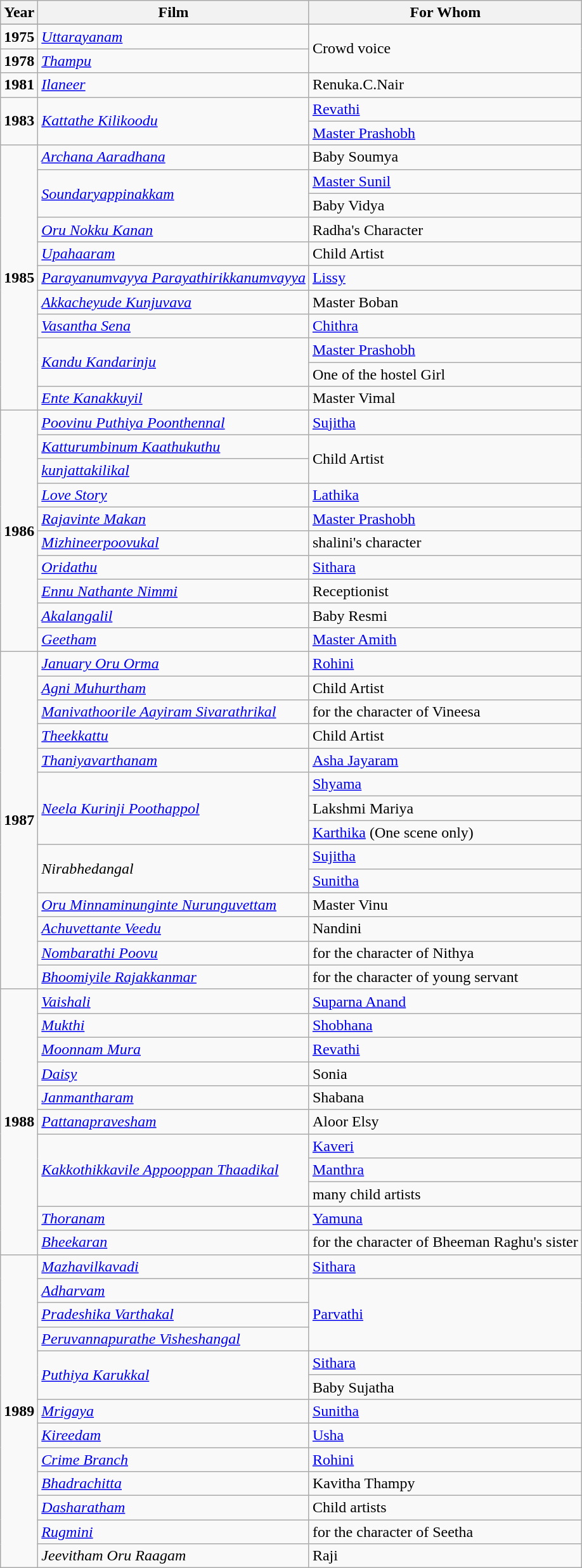<table class="wikitable sortable">
<tr>
<th>Year</th>
<th>Film</th>
<th>For Whom</th>
</tr>
<tr>
</tr>
<tr>
<td><strong>1975</strong></td>
<td><em><a href='#'>Uttarayanam</a></em></td>
<td rowspan='2'>Crowd voice</td>
</tr>
<tr>
<td><strong>1978</strong></td>
<td><em><a href='#'>Thampu</a></em></td>
</tr>
<tr>
<td><strong>1981</strong></td>
<td><em><a href='#'>Ilaneer</a></em></td>
<td>Renuka.C.Nair</td>
</tr>
<tr>
<td rowspan='2'><strong>1983</strong></td>
<td rowspan='2'><em><a href='#'>Kattathe Kilikoodu</a></em></td>
<td><a href='#'>Revathi</a></td>
</tr>
<tr>
<td><a href='#'>Master Prashobh</a></td>
</tr>
<tr>
<td row rowspan='11'><strong>1985</strong></td>
<td><em><a href='#'>Archana Aaradhana</a></em></td>
<td>Baby Soumya</td>
</tr>
<tr>
<td rowspan='2'><em><a href='#'>Soundaryappinakkam</a></em></td>
<td><a href='#'>Master Sunil</a></td>
</tr>
<tr>
<td>Baby Vidya</td>
</tr>
<tr>
<td><em><a href='#'>Oru Nokku Kanan</a></em></td>
<td>Radha's Character</td>
</tr>
<tr>
<td><em><a href='#'>Upahaaram</a></em></td>
<td>Child Artist</td>
</tr>
<tr>
<td><em><a href='#'>Parayanumvayya Parayathirikkanumvayya</a></em></td>
<td><a href='#'>Lissy</a></td>
</tr>
<tr>
<td><em><a href='#'>Akkacheyude Kunjuvava </a></em></td>
<td>Master Boban</td>
</tr>
<tr>
<td><em><a href='#'>Vasantha Sena</a></em></td>
<td><a href='#'>Chithra</a></td>
</tr>
<tr>
<td rowspan='2'><em><a href='#'>Kandu Kandarinju</a></em></td>
<td><a href='#'>Master Prashobh</a></td>
</tr>
<tr>
<td>One of the hostel Girl</td>
</tr>
<tr>
<td><em><a href='#'>Ente Kanakkuyil</a></em></td>
<td>Master Vimal</td>
</tr>
<tr>
<td row rowspan='10'><strong>1986</strong></td>
<td><em><a href='#'>Poovinu Puthiya Poonthennal</a></em></td>
<td><a href='#'>Sujitha</a></td>
</tr>
<tr>
<td><em><a href='#'>Katturumbinum Kaathukuthu</a></em></td>
<td rowspan='2'>Child Artist</td>
</tr>
<tr>
<td><em><a href='#'>kunjattakilikal</a></em></td>
</tr>
<tr>
<td><em><a href='#'>Love Story</a></em></td>
<td><a href='#'>Lathika</a></td>
</tr>
<tr>
<td><em><a href='#'>Rajavinte Makan</a></em></td>
<td><a href='#'>Master Prashobh</a></td>
</tr>
<tr>
<td><em><a href='#'>Mizhineerpoovukal</a></em></td>
<td>shalini's character</td>
</tr>
<tr>
<td><em><a href='#'>Oridathu</a></em></td>
<td><a href='#'>Sithara</a></td>
</tr>
<tr>
<td><em><a href='#'>Ennu Nathante Nimmi</a></em></td>
<td>Receptionist</td>
</tr>
<tr>
<td><em><a href='#'>Akalangalil</a></em></td>
<td>Baby Resmi</td>
</tr>
<tr>
<td><em><a href='#'>Geetham</a></em></td>
<td><a href='#'>Master Amith</a></td>
</tr>
<tr>
<td rowspan='14'><strong>1987</strong></td>
<td><em><a href='#'>January Oru Orma</a></em></td>
<td><a href='#'>Rohini</a></td>
</tr>
<tr>
<td><em><a href='#'>Agni Muhurtham</a></em></td>
<td>Child Artist</td>
</tr>
<tr>
<td><em><a href='#'>Manivathoorile Aayiram Sivarathrikal</a></em></td>
<td>for the character of Vineesa</td>
</tr>
<tr>
<td><em><a href='#'>Theekkattu</a></em></td>
<td>Child Artist</td>
</tr>
<tr>
<td><em><a href='#'>Thaniyavarthanam</a></em></td>
<td><a href='#'>Asha Jayaram</a></td>
</tr>
<tr>
<td rowspan='3'><em><a href='#'>Neela Kurinji Poothappol</a></em></td>
<td><a href='#'>Shyama</a></td>
</tr>
<tr>
<td>Lakshmi Mariya</td>
</tr>
<tr>
<td><a href='#'>Karthika</a> (One scene only)</td>
</tr>
<tr>
<td rowspan='2'><em>Nirabhedangal</em></td>
<td><a href='#'>Sujitha</a></td>
</tr>
<tr>
<td><a href='#'>Sunitha</a></td>
</tr>
<tr>
<td><em><a href='#'>Oru Minnaminunginte Nurunguvettam</a></em></td>
<td>Master Vinu</td>
</tr>
<tr>
<td><em><a href='#'>Achuvettante Veedu</a></em></td>
<td>Nandini</td>
</tr>
<tr>
<td><em><a href='#'>Nombarathi Poovu</a></em></td>
<td>for the character of Nithya</td>
</tr>
<tr>
<td><em><a href='#'>Bhoomiyile Rajakkanmar</a></em></td>
<td>for the character of young servant</td>
</tr>
<tr>
<td row rowspan='11'><strong>1988</strong></td>
<td><a href='#'><em>Vaishali</em></a></td>
<td><a href='#'>Suparna Anand</a></td>
</tr>
<tr>
<td><em><a href='#'>Mukthi</a></em></td>
<td><a href='#'>Shobhana</a></td>
</tr>
<tr>
<td><em><a href='#'>Moonnam Mura</a></em></td>
<td><a href='#'>Revathi</a></td>
</tr>
<tr>
<td><em><a href='#'>Daisy</a></em></td>
<td>Sonia</td>
</tr>
<tr>
<td><em><a href='#'>Janmantharam</a></em></td>
<td>Shabana</td>
</tr>
<tr>
<td><em><a href='#'>Pattanapravesham</a></em></td>
<td>Aloor Elsy</td>
</tr>
<tr>
<td rowspan='3'><em><a href='#'>Kakkothikkavile Appooppan Thaadikal</a></em></td>
<td><a href='#'>Kaveri</a></td>
</tr>
<tr>
<td><a href='#'>Manthra</a></td>
</tr>
<tr>
<td>many child artists</td>
</tr>
<tr>
<td><em><a href='#'>Thoranam</a></em></td>
<td><a href='#'>Yamuna</a></td>
</tr>
<tr>
<td><em><a href='#'>Bheekaran</a></em></td>
<td>for the character of Bheeman Raghu's sister</td>
</tr>
<tr>
<td row rowspan='13'><strong>1989</strong></td>
<td><em><a href='#'>Mazhavilkavadi</a></em></td>
<td><a href='#'>Sithara</a></td>
</tr>
<tr>
<td><em><a href='#'>Adharvam</a></em></td>
<td rowspan='3'><a href='#'>Parvathi</a></td>
</tr>
<tr>
<td><em><a href='#'>Pradeshika Varthakal</a></em></td>
</tr>
<tr>
<td><em><a href='#'>Peruvannapurathe Visheshangal</a></em></td>
</tr>
<tr>
<td rowspan='2'><em><a href='#'>Puthiya Karukkal</a></em></td>
<td><a href='#'>Sithara</a></td>
</tr>
<tr>
<td>Baby Sujatha</td>
</tr>
<tr>
<td><em><a href='#'>Mrigaya</a></em></td>
<td><a href='#'>Sunitha</a></td>
</tr>
<tr>
<td><em><a href='#'>Kireedam</a></em></td>
<td><a href='#'>Usha</a></td>
</tr>
<tr>
<td><em><a href='#'>Crime Branch</a></em></td>
<td><a href='#'>Rohini</a></td>
</tr>
<tr>
<td><em><a href='#'>Bhadrachitta</a></em></td>
<td>Kavitha Thampy</td>
</tr>
<tr>
<td><em><a href='#'>Dasharatham</a></em></td>
<td>Child artists</td>
</tr>
<tr>
<td><em><a href='#'>Rugmini</a></em></td>
<td>for the character of Seetha</td>
</tr>
<tr>
<td><em>Jeevitham Oru Raagam</em></td>
<td>Raji</td>
</tr>
</table>
